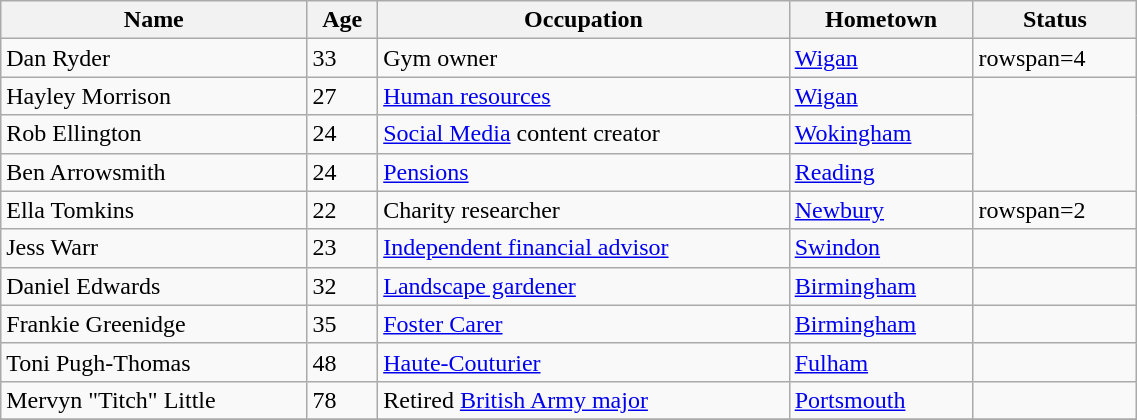<table class="wikitable sortable" width=60%>
<tr>
<th>Name</th>
<th>Age</th>
<th>Occupation</th>
<th>Hometown</th>
<th>Status</th>
</tr>
<tr>
<td>Dan Ryder</td>
<td>33</td>
<td>Gym owner</td>
<td><a href='#'>Wigan</a></td>
<td>rowspan=4 </td>
</tr>
<tr>
<td>Hayley Morrison</td>
<td>27</td>
<td><a href='#'>Human resources</a></td>
<td><a href='#'>Wigan</a></td>
</tr>
<tr>
<td>Rob Ellington</td>
<td>24</td>
<td><a href='#'>Social Media</a> content creator</td>
<td><a href='#'>Wokingham</a></td>
</tr>
<tr>
<td>Ben Arrowsmith</td>
<td>24</td>
<td><a href='#'>Pensions</a></td>
<td><a href='#'>Reading</a></td>
</tr>
<tr>
<td>Ella Tomkins</td>
<td>22</td>
<td>Charity researcher</td>
<td><a href='#'>Newbury</a></td>
<td>rowspan=2 </td>
</tr>
<tr>
<td>Jess Warr</td>
<td>23</td>
<td><a href='#'>Independent financial advisor</a></td>
<td><a href='#'>Swindon</a></td>
</tr>
<tr>
<td>Daniel Edwards</td>
<td>32</td>
<td><a href='#'>Landscape gardener</a></td>
<td><a href='#'>Birmingham</a></td>
<td></td>
</tr>
<tr>
<td>Frankie Greenidge</td>
<td>35</td>
<td><a href='#'>Foster Carer</a></td>
<td><a href='#'>Birmingham</a></td>
<td></td>
</tr>
<tr>
<td>Toni Pugh-Thomas</td>
<td>48</td>
<td><a href='#'>Haute-Couturier</a></td>
<td><a href='#'>Fulham</a></td>
<td></td>
</tr>
<tr>
<td>Mervyn "Titch" Little</td>
<td>78</td>
<td>Retired <a href='#'>British Army major</a></td>
<td><a href='#'>Portsmouth</a></td>
<td></td>
</tr>
<tr>
</tr>
</table>
